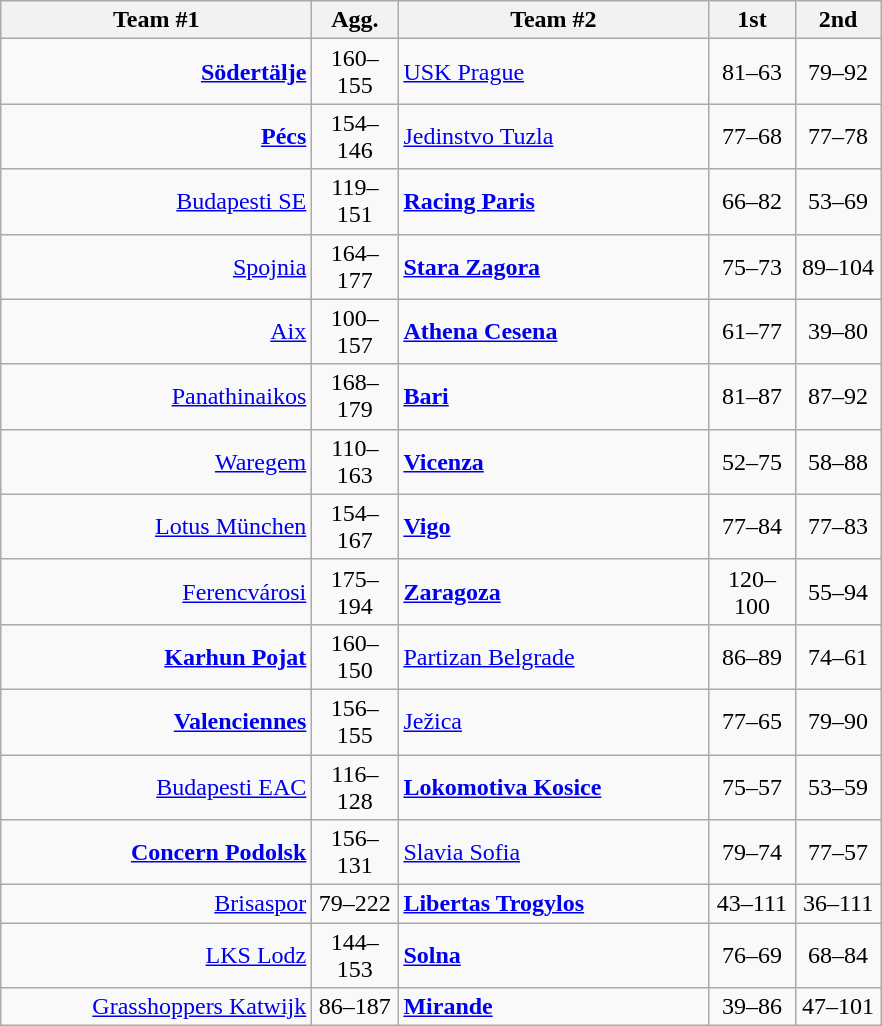<table class=wikitable style="text-align:center">
<tr>
<th width=200>Team #1</th>
<th width=50>Agg.</th>
<th width=200>Team #2</th>
<th width=50>1st</th>
<th width=50>2nd</th>
</tr>
<tr>
<td align=right><strong><a href='#'>Södertälje</a></strong> </td>
<td>160–155</td>
<td align=left> <a href='#'>USK Prague</a></td>
<td align=center>81–63</td>
<td align=center>79–92</td>
</tr>
<tr>
<td align=right><strong><a href='#'>Pécs</a></strong> </td>
<td>154–146</td>
<td align=left> <a href='#'>Jedinstvo Tuzla</a></td>
<td align=center>77–68</td>
<td align=center>77–78</td>
</tr>
<tr>
<td align=right><a href='#'>Budapesti SE</a> </td>
<td>119–151</td>
<td align=left> <strong><a href='#'>Racing Paris</a></strong></td>
<td align=center>66–82</td>
<td align=center>53–69</td>
</tr>
<tr>
<td align=right><a href='#'>Spojnia</a> </td>
<td>164–177</td>
<td align=left> <strong><a href='#'>Stara Zagora</a></strong></td>
<td align=center>75–73</td>
<td align=center>89–104</td>
</tr>
<tr>
<td align=right><a href='#'>Aix</a> </td>
<td>100–157</td>
<td align=left> <strong><a href='#'>Athena Cesena</a></strong></td>
<td align=center>61–77</td>
<td align=center>39–80</td>
</tr>
<tr>
<td align=right><a href='#'>Panathinaikos</a> </td>
<td>168–179</td>
<td align=left> <strong><a href='#'>Bari</a></strong></td>
<td align=center>81–87</td>
<td align=center>87–92</td>
</tr>
<tr>
<td align=right><a href='#'>Waregem</a> </td>
<td>110–163</td>
<td align=left> <strong><a href='#'>Vicenza</a></strong></td>
<td align=center>52–75</td>
<td align=center>58–88</td>
</tr>
<tr>
<td align=right><a href='#'>Lotus München</a> </td>
<td>154–167</td>
<td align=left> <strong><a href='#'>Vigo</a></strong></td>
<td align=center>77–84</td>
<td align=center>77–83</td>
</tr>
<tr>
<td align=right><a href='#'>Ferencvárosi</a> </td>
<td>175–194</td>
<td align=left> <strong><a href='#'>Zaragoza</a></strong></td>
<td align=center>120–100</td>
<td align=center>55–94</td>
</tr>
<tr>
<td align=right><strong><a href='#'>Karhun Pojat</a></strong> </td>
<td>160–150</td>
<td align=left> <a href='#'>Partizan Belgrade</a></td>
<td align=center>86–89</td>
<td align=center>74–61</td>
</tr>
<tr>
<td align=right><strong><a href='#'>Valenciennes</a></strong> </td>
<td>156–155</td>
<td align=left> <a href='#'>Ježica</a></td>
<td align=center>77–65</td>
<td align=center>79–90</td>
</tr>
<tr>
<td align=right><a href='#'>Budapesti EAC</a> </td>
<td>116–128</td>
<td align=left> <strong><a href='#'>Lokomotiva Kosice</a></strong></td>
<td align=center>75–57</td>
<td align=center>53–59</td>
</tr>
<tr>
<td align=right><strong><a href='#'>Concern Podolsk</a></strong> </td>
<td>156–131</td>
<td align=left> <a href='#'>Slavia Sofia</a></td>
<td align=center>79–74</td>
<td align=center>77–57</td>
</tr>
<tr>
<td align=right><a href='#'>Brisaspor</a> </td>
<td>79–222</td>
<td align=left> <strong><a href='#'>Libertas Trogylos</a></strong></td>
<td align=center>43–111</td>
<td align=center>36–111</td>
</tr>
<tr>
<td align=right><a href='#'>LKS Lodz</a> </td>
<td>144–153</td>
<td align=left> <strong><a href='#'>Solna</a></strong></td>
<td align=center>76–69</td>
<td align=center>68–84</td>
</tr>
<tr>
<td align=right><a href='#'>Grasshoppers Katwijk</a> </td>
<td>86–187</td>
<td align=left> <strong><a href='#'>Mirande</a></strong></td>
<td align=center>39–86</td>
<td align=center>47–101</td>
</tr>
</table>
